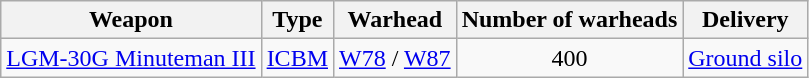<table class="wikitable sortable" style="text-align: center;">
<tr>
<th>Weapon</th>
<th>Type</th>
<th>Warhead</th>
<th>Number of warheads</th>
<th>Delivery</th>
</tr>
<tr>
<td><a href='#'>LGM-30G Minuteman III</a></td>
<td><a href='#'>ICBM</a></td>
<td><a href='#'>W78</a> / <a href='#'>W87</a></td>
<td>400</td>
<td><a href='#'>Ground silo</a></td>
</tr>
</table>
